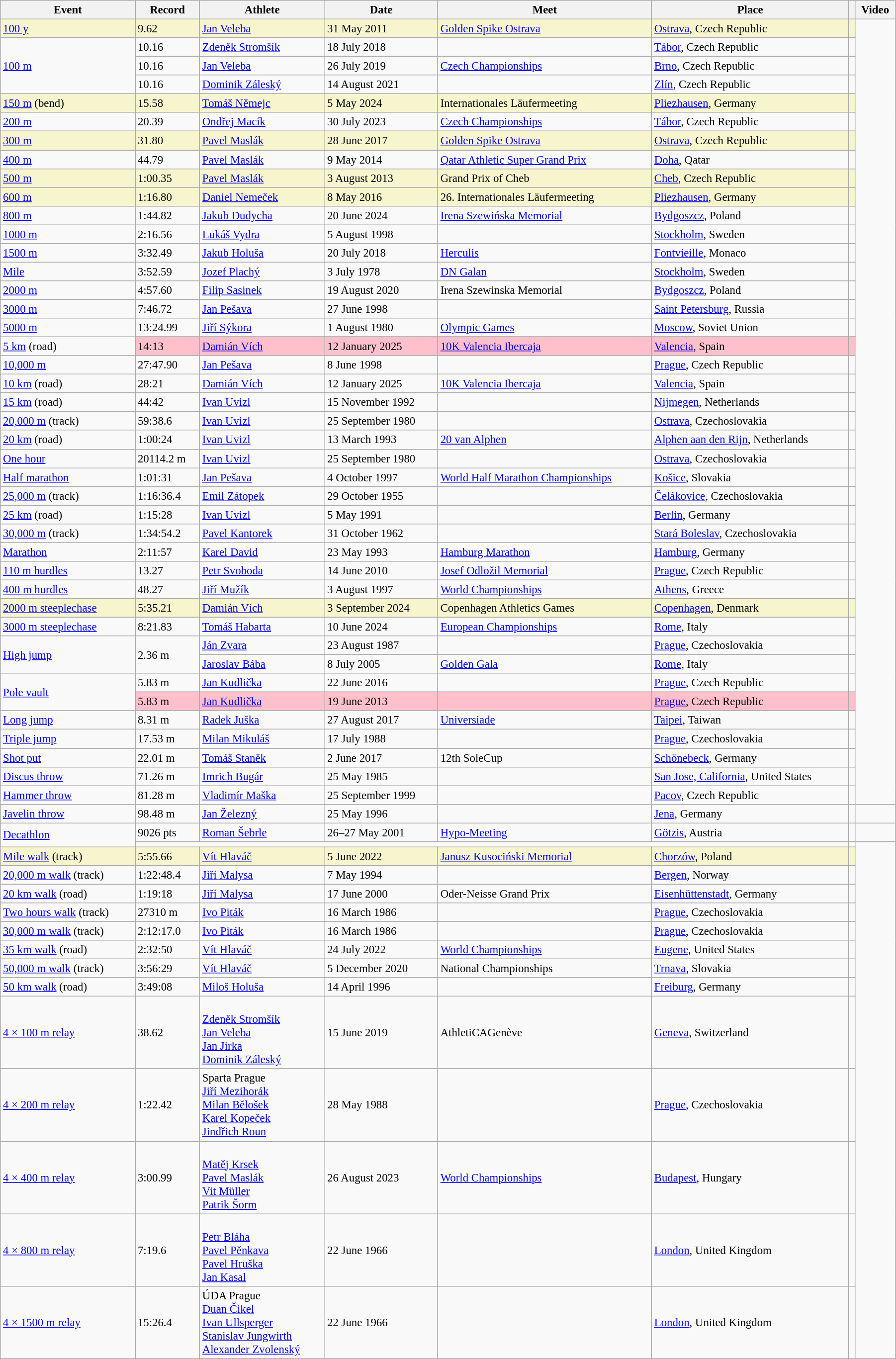<table class="wikitable" style="font-size:95%; width: 95%;">
<tr>
<th>Event</th>
<th>Record</th>
<th>Athlete</th>
<th>Date</th>
<th>Meet</th>
<th>Place</th>
<th></th>
<th>Video</th>
</tr>
<tr style="background:#f6F5CE;">
<td><a href='#'>100 y</a></td>
<td>9.62 </td>
<td><a href='#'>Jan Veleba</a></td>
<td>31 May 2011</td>
<td><a href='#'>Golden Spike Ostrava</a></td>
<td><a href='#'>Ostrava</a>, Czech Republic</td>
<td></td>
</tr>
<tr>
<td rowspan=3><a href='#'>100 m</a></td>
<td>10.16 </td>
<td><a href='#'>Zdeněk Stromšík</a></td>
<td>18 July 2018</td>
<td></td>
<td><a href='#'>Tábor</a>, Czech Republic</td>
<td></td>
</tr>
<tr>
<td>10.16 </td>
<td><a href='#'>Jan Veleba</a></td>
<td>26 July 2019</td>
<td><a href='#'>Czech Championships</a></td>
<td><a href='#'>Brno</a>, Czech Republic</td>
<td></td>
</tr>
<tr>
<td>10.16 </td>
<td><a href='#'>Dominik Záleský</a></td>
<td>14 August 2021</td>
<td></td>
<td><a href='#'>Zlín</a>, Czech Republic</td>
<td></td>
</tr>
<tr style="background:#f6F5CE;">
<td><a href='#'>150 m</a> (bend)</td>
<td>15.58 </td>
<td><a href='#'>Tomáš Němejc</a></td>
<td>5 May 2024</td>
<td>Internationales Läufermeeting</td>
<td><a href='#'>Pliezhausen</a>, Germany</td>
<td></td>
</tr>
<tr>
<td><a href='#'>200 m</a></td>
<td>20.39 </td>
<td><a href='#'>Ondřej Macík</a></td>
<td>30 July 2023</td>
<td><a href='#'>Czech Championships</a></td>
<td><a href='#'>Tábor</a>, Czech Republic</td>
<td></td>
</tr>
<tr style="background:#f6F5CE;">
<td><a href='#'>300 m</a></td>
<td>31.80</td>
<td><a href='#'>Pavel Maslák</a></td>
<td>28 June 2017</td>
<td><a href='#'>Golden Spike Ostrava</a></td>
<td><a href='#'>Ostrava</a>, Czech Republic</td>
<td></td>
</tr>
<tr>
<td><a href='#'>400 m</a></td>
<td>44.79</td>
<td><a href='#'>Pavel Maslák</a></td>
<td>9 May 2014</td>
<td><a href='#'>Qatar Athletic Super Grand Prix</a></td>
<td><a href='#'>Doha</a>, Qatar</td>
<td></td>
</tr>
<tr style="background:#f6F5CE;">
<td><a href='#'>500 m</a></td>
<td>1:00.35</td>
<td><a href='#'>Pavel Maslák</a></td>
<td>3 August 2013</td>
<td>Grand Prix of Cheb</td>
<td><a href='#'>Cheb</a>, Czech Republic</td>
<td></td>
</tr>
<tr style="background:#f6F5CE;">
<td><a href='#'>600 m</a></td>
<td>1:16.80</td>
<td><a href='#'>Daniel Nemeček</a></td>
<td>8 May 2016</td>
<td>26. Internationales Läufermeeting</td>
<td><a href='#'>Pliezhausen</a>, Germany</td>
<td></td>
</tr>
<tr>
<td><a href='#'>800 m</a></td>
<td>1:44.82</td>
<td><a href='#'>Jakub Dudycha</a></td>
<td>20 June 2024</td>
<td><a href='#'>Irena Szewińska Memorial</a></td>
<td><a href='#'>Bydgoszcz</a>, Poland</td>
<td></td>
</tr>
<tr>
<td><a href='#'>1000 m</a></td>
<td>2:16.56</td>
<td><a href='#'>Lukáš Vydra</a></td>
<td>5 August 1998</td>
<td></td>
<td><a href='#'>Stockholm</a>, Sweden</td>
<td></td>
</tr>
<tr>
<td><a href='#'>1500 m</a></td>
<td>3:32.49</td>
<td><a href='#'>Jakub Holuša</a></td>
<td>20 July 2018</td>
<td><a href='#'>Herculis</a></td>
<td><a href='#'>Fontvieille</a>, Monaco</td>
<td></td>
</tr>
<tr>
<td><a href='#'>Mile</a></td>
<td>3:52.59</td>
<td><a href='#'>Jozef Plachý</a></td>
<td>3 July 1978</td>
<td><a href='#'>DN Galan</a></td>
<td><a href='#'>Stockholm</a>, Sweden</td>
<td></td>
</tr>
<tr>
<td><a href='#'>2000 m</a></td>
<td>4:57.60</td>
<td><a href='#'>Filip Sasinek</a></td>
<td>19 August 2020</td>
<td>Irena Szewinska Memorial</td>
<td><a href='#'>Bydgoszcz</a>, Poland</td>
<td></td>
</tr>
<tr>
<td><a href='#'>3000 m</a></td>
<td>7:46.72</td>
<td><a href='#'>Jan Pešava</a></td>
<td>27 June 1998</td>
<td></td>
<td><a href='#'>Saint Petersburg</a>, Russia</td>
<td></td>
</tr>
<tr>
<td><a href='#'>5000 m</a></td>
<td>13:24.99</td>
<td><a href='#'>Jiří Sýkora</a></td>
<td>1 August 1980</td>
<td><a href='#'>Olympic Games</a></td>
<td><a href='#'>Moscow</a>, Soviet Union</td>
<td></td>
</tr>
<tr>
<td rowspan=2><a href='#'>5 km</a> (road)</td>
</tr>
<tr style="background:pink">
<td>14:13</td>
<td><a href='#'>Damián Vích</a></td>
<td>12 January 2025</td>
<td><a href='#'>10K Valencia Ibercaja</a></td>
<td><a href='#'>Valencia</a>, Spain</td>
<td></td>
</tr>
<tr>
<td><a href='#'>10,000 m</a></td>
<td>27:47.90</td>
<td><a href='#'>Jan Pešava</a></td>
<td>8 June 1998</td>
<td></td>
<td><a href='#'>Prague</a>, Czech Republic</td>
<td></td>
</tr>
<tr>
<td><a href='#'>10 km</a> (road)</td>
<td>28:21</td>
<td><a href='#'>Damián Vích</a></td>
<td>12 January 2025</td>
<td><a href='#'>10K Valencia Ibercaja</a></td>
<td><a href='#'>Valencia</a>, Spain</td>
<td></td>
</tr>
<tr>
<td><a href='#'>15 km</a> (road)</td>
<td>44:42</td>
<td><a href='#'>Ivan Uvizl</a></td>
<td>15 November 1992</td>
<td></td>
<td><a href='#'>Nijmegen</a>, Netherlands</td>
<td></td>
</tr>
<tr>
<td><a href='#'>20,000 m</a> (track)</td>
<td>59:38.6</td>
<td><a href='#'>Ivan Uvizl</a></td>
<td>25 September 1980</td>
<td></td>
<td><a href='#'>Ostrava</a>, Czechoslovakia</td>
<td></td>
</tr>
<tr>
<td><a href='#'>20 km</a> (road)</td>
<td>1:00:24</td>
<td><a href='#'>Ivan Uvizl</a></td>
<td>13 March 1993</td>
<td><a href='#'>20 van Alphen</a></td>
<td><a href='#'>Alphen aan den Rijn</a>, Netherlands</td>
<td></td>
</tr>
<tr>
<td><a href='#'>One hour</a></td>
<td>20114.2 m</td>
<td><a href='#'>Ivan Uvizl</a></td>
<td>25 September 1980</td>
<td></td>
<td><a href='#'>Ostrava</a>, Czechoslovakia</td>
<td></td>
</tr>
<tr>
<td><a href='#'>Half marathon</a></td>
<td>1:01:31</td>
<td><a href='#'>Jan Pešava</a></td>
<td>4 October 1997</td>
<td><a href='#'>World Half Marathon Championships</a></td>
<td><a href='#'>Košice</a>, Slovakia</td>
<td></td>
</tr>
<tr>
<td><a href='#'>25,000 m</a> (track)</td>
<td>1:16:36.4</td>
<td><a href='#'>Emil Zátopek</a></td>
<td>29 October 1955</td>
<td></td>
<td><a href='#'>Čelákovice</a>, Czechoslovakia</td>
<td></td>
</tr>
<tr>
<td><a href='#'>25 km</a> (road)</td>
<td>1:15:28</td>
<td><a href='#'>Ivan Uvizl</a></td>
<td>5 May 1991</td>
<td></td>
<td><a href='#'>Berlin</a>, Germany</td>
<td></td>
</tr>
<tr>
<td><a href='#'>30,000 m</a> (track)</td>
<td>1:34:54.2</td>
<td><a href='#'>Pavel Kantorek</a></td>
<td>31 October 1962</td>
<td></td>
<td><a href='#'>Stará Boleslav</a>, Czechoslovakia</td>
<td></td>
</tr>
<tr>
<td><a href='#'>Marathon</a></td>
<td>2:11:57</td>
<td><a href='#'>Karel David</a></td>
<td>23 May 1993</td>
<td><a href='#'>Hamburg Marathon</a></td>
<td><a href='#'>Hamburg</a>, Germany</td>
<td></td>
</tr>
<tr>
<td><a href='#'>110 m hurdles</a></td>
<td>13.27 </td>
<td><a href='#'>Petr Svoboda</a></td>
<td>14 June 2010</td>
<td><a href='#'>Josef Odložil Memorial</a></td>
<td><a href='#'>Prague</a>, Czech Republic</td>
<td></td>
</tr>
<tr>
<td><a href='#'>400 m hurdles</a></td>
<td>48.27</td>
<td><a href='#'>Jiří Mužík</a></td>
<td>3 August 1997</td>
<td><a href='#'>World Championships</a></td>
<td><a href='#'>Athens</a>, Greece</td>
<td></td>
</tr>
<tr style="background:#f6F5CE;">
<td><a href='#'>2000 m steeplechase</a></td>
<td>5:35.21</td>
<td><a href='#'>Damián Vích</a></td>
<td>3 September 2024</td>
<td>Copenhagen Athletics Games</td>
<td><a href='#'>Copenhagen</a>, Denmark</td>
<td></td>
</tr>
<tr>
<td><a href='#'>3000 m steeplechase</a></td>
<td>8:21.83</td>
<td><a href='#'>Tomáš Habarta</a></td>
<td>10 June 2024</td>
<td><a href='#'>European Championships</a></td>
<td><a href='#'>Rome</a>, Italy</td>
<td></td>
</tr>
<tr>
<td rowspan=2><a href='#'>High jump</a></td>
<td rowspan=2>2.36 m</td>
<td><a href='#'>Ján Zvara</a></td>
<td>23 August 1987</td>
<td></td>
<td><a href='#'>Prague</a>, Czechoslovakia</td>
<td></td>
</tr>
<tr>
<td><a href='#'>Jaroslav Bába</a></td>
<td>8 July 2005</td>
<td><a href='#'>Golden Gala</a></td>
<td><a href='#'>Rome</a>, Italy</td>
<td></td>
</tr>
<tr>
<td rowspan=2><a href='#'>Pole vault</a></td>
<td>5.83 m</td>
<td><a href='#'>Jan Kudlička</a></td>
<td>22 June 2016</td>
<td></td>
<td><a href='#'>Prague</a>, Czech Republic</td>
<td></td>
</tr>
<tr style="background:pink">
<td>5.83 m </td>
<td><a href='#'>Jan Kudlička</a></td>
<td>19 June 2013</td>
<td></td>
<td><a href='#'>Prague</a>, Czech Republic</td>
<td></td>
</tr>
<tr>
<td><a href='#'>Long jump</a></td>
<td>8.31 m </td>
<td><a href='#'>Radek Juška</a></td>
<td>27 August 2017</td>
<td><a href='#'>Universiade</a></td>
<td><a href='#'>Taipei</a>, Taiwan</td>
<td></td>
</tr>
<tr>
<td><a href='#'>Triple jump</a></td>
<td>17.53 m </td>
<td><a href='#'>Milan Mikuláš</a></td>
<td>17 July 1988</td>
<td></td>
<td><a href='#'>Prague</a>, Czechoslovakia</td>
<td></td>
</tr>
<tr>
<td><a href='#'>Shot put</a></td>
<td>22.01 m</td>
<td><a href='#'>Tomáš Staněk</a></td>
<td>2 June 2017</td>
<td>12th SoleCup</td>
<td><a href='#'>Schönebeck</a>, Germany</td>
<td></td>
</tr>
<tr>
<td><a href='#'>Discus throw</a></td>
<td>71.26 m</td>
<td><a href='#'>Imrich Bugár</a></td>
<td>25 May 1985</td>
<td></td>
<td><a href='#'>San Jose, California</a>, United States</td>
<td></td>
</tr>
<tr>
<td><a href='#'>Hammer throw</a></td>
<td>81.28 m</td>
<td><a href='#'>Vladimír Maška</a></td>
<td>25 September 1999</td>
<td></td>
<td><a href='#'>Pacov</a>, Czech Republic</td>
<td></td>
</tr>
<tr>
<td><a href='#'>Javelin throw</a></td>
<td>98.48 m </td>
<td><a href='#'>Jan Železný</a></td>
<td>25 May 1996</td>
<td></td>
<td><a href='#'>Jena</a>, Germany</td>
<td></td>
<td></td>
</tr>
<tr>
<td rowspan=2><a href='#'>Decathlon</a></td>
<td>9026 pts</td>
<td><a href='#'>Roman Šebrle</a></td>
<td>26–27 May 2001</td>
<td><a href='#'>Hypo-Meeting</a></td>
<td><a href='#'>Götzis</a>, Austria</td>
<td></td>
<td></td>
</tr>
<tr>
<td colspan=5></td>
<td></td>
</tr>
<tr style="background:#f6F5CE;">
<td><a href='#'>Mile walk</a> (track)</td>
<td>5:55.66</td>
<td><a href='#'>Vít Hlaváč</a></td>
<td>5 June 2022</td>
<td><a href='#'>Janusz Kusociński Memorial</a></td>
<td><a href='#'>Chorzów</a>, Poland</td>
<td></td>
</tr>
<tr>
<td><a href='#'>20,000 m walk</a> (track)</td>
<td>1:22:48.4</td>
<td><a href='#'>Jiří Malysa</a></td>
<td>7 May 1994</td>
<td></td>
<td><a href='#'>Bergen</a>, Norway</td>
<td></td>
</tr>
<tr>
<td><a href='#'>20 km walk</a> (road)</td>
<td>1:19:18</td>
<td><a href='#'>Jiří Malysa</a></td>
<td>17 June 2000</td>
<td>Oder-Neisse Grand Prix</td>
<td><a href='#'>Eisenhüttenstadt</a>, Germany</td>
<td></td>
</tr>
<tr>
<td><a href='#'>Two hours walk</a> (track)</td>
<td>27310 m</td>
<td><a href='#'>Ivo Piták</a></td>
<td>16 March 1986</td>
<td></td>
<td><a href='#'>Prague</a>, Czechoslovakia</td>
<td></td>
</tr>
<tr>
<td><a href='#'>30,000 m walk</a> (track)</td>
<td>2:12:17.0</td>
<td><a href='#'>Ivo Piták</a></td>
<td>16 March 1986</td>
<td></td>
<td><a href='#'>Prague</a>, Czechoslovakia</td>
<td></td>
</tr>
<tr>
<td><a href='#'>35 km walk</a> (road)</td>
<td>2:32:50</td>
<td><a href='#'>Vít Hlaváč</a></td>
<td>24 July 2022</td>
<td><a href='#'>World Championships</a></td>
<td><a href='#'>Eugene</a>, United States</td>
<td></td>
</tr>
<tr>
<td><a href='#'>50,000 m walk</a> (track)</td>
<td>3:56:29</td>
<td><a href='#'>Vít Hlaváč</a></td>
<td>5 December 2020</td>
<td>National Championships</td>
<td><a href='#'>Trnava</a>, Slovakia</td>
<td></td>
</tr>
<tr>
<td><a href='#'>50 km walk</a> (road)</td>
<td>3:49:08</td>
<td><a href='#'>Miloš Holuša</a></td>
<td>14 April 1996</td>
<td></td>
<td><a href='#'>Freiburg</a>, Germany</td>
<td></td>
</tr>
<tr>
<td><a href='#'>4 × 100 m relay</a></td>
<td>38.62</td>
<td><br><a href='#'>Zdeněk Stromšík</a><br><a href='#'>Jan Veleba</a><br><a href='#'>Jan Jirka</a><br><a href='#'>Dominik Záleský</a></td>
<td>15 June 2019</td>
<td>AthletiCAGenève</td>
<td><a href='#'>Geneva</a>, Switzerland</td>
<td></td>
</tr>
<tr>
<td><a href='#'>4 × 200 m relay</a></td>
<td>1:22.42</td>
<td>Sparta Prague<br><a href='#'>Jiří Mezihorák</a><br><a href='#'>Milan Bělošek</a><br><a href='#'>Karel Kopeček</a><br><a href='#'>Jindřich Roun</a></td>
<td>28 May 1988</td>
<td></td>
<td><a href='#'>Prague</a>, Czechoslovakia</td>
<td></td>
</tr>
<tr>
<td><a href='#'>4 × 400 m relay</a></td>
<td>3:00.99</td>
<td><br><a href='#'>Matěj Krsek</a><br><a href='#'>Pavel Maslák</a><br><a href='#'>Vit Müller</a><br><a href='#'>Patrik Šorm</a></td>
<td>26 August 2023</td>
<td><a href='#'>World Championships</a></td>
<td><a href='#'>Budapest</a>, Hungary</td>
<td></td>
</tr>
<tr>
<td><a href='#'>4 × 800 m relay</a></td>
<td>7:19.6</td>
<td><br><a href='#'>Petr Bláha</a><br><a href='#'>Pavel Pěnkava</a><br><a href='#'>Pavel Hruška</a><br><a href='#'>Jan Kasal</a></td>
<td>22 June 1966</td>
<td></td>
<td><a href='#'>London</a>, United Kingdom</td>
<td></td>
</tr>
<tr>
<td><a href='#'>4 × 1500 m relay</a></td>
<td>15:26.4</td>
<td>ÚDA Prague<br><a href='#'>Duan Čikel</a><br><a href='#'>Ivan Ullsperger</a><br><a href='#'>Stanislav Jungwirth</a><br><a href='#'>Alexander Zvolenský</a></td>
<td>22 June 1966</td>
<td></td>
<td><a href='#'>London</a>, United Kingdom</td>
<td></td>
</tr>
</table>
